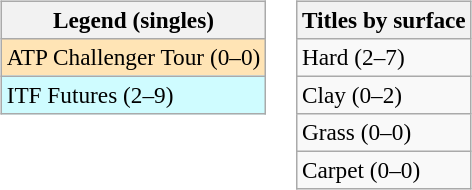<table>
<tr valign=top>
<td><br><table class=wikitable style=font-size:97%>
<tr>
<th>Legend (singles)</th>
</tr>
<tr bgcolor=moccasin>
<td>ATP Challenger Tour (0–0)</td>
</tr>
<tr bgcolor=#cffcff>
<td>ITF Futures (2–9)</td>
</tr>
</table>
</td>
<td><br><table class=wikitable style=font-size:97%>
<tr>
<th>Titles by surface</th>
</tr>
<tr>
<td>Hard (2–7)</td>
</tr>
<tr>
<td>Clay (0–2)</td>
</tr>
<tr>
<td>Grass (0–0)</td>
</tr>
<tr>
<td>Carpet (0–0)</td>
</tr>
</table>
</td>
</tr>
</table>
